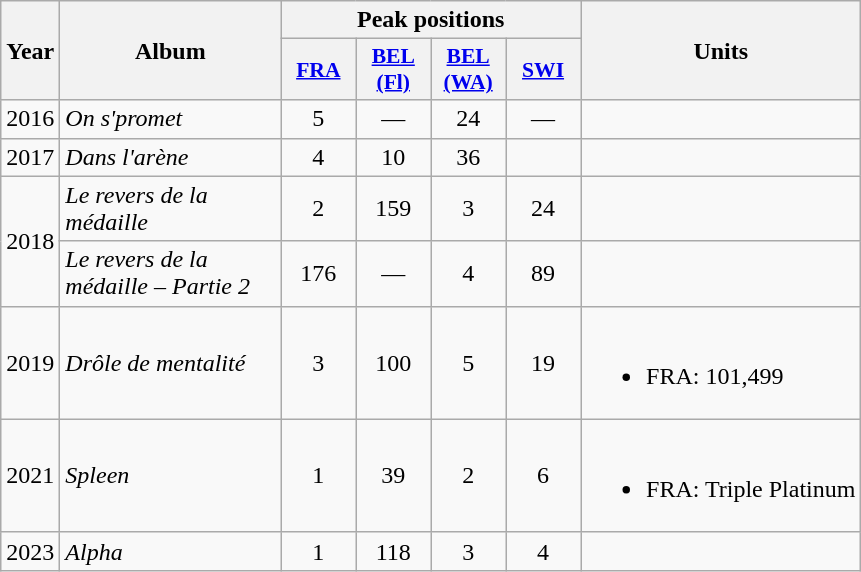<table class="wikitable">
<tr>
<th align="center" rowspan="2" width="10">Year</th>
<th align="center" rowspan="2" width="140">Album</th>
<th align="center" colspan="4" width="20">Peak positions</th>
<th rowspan="2">Units</th>
</tr>
<tr>
<th scope="col" style="width:3em;font-size:90%;"><a href='#'>FRA</a><br></th>
<th scope="col" style="width:3em;font-size:90%;"><a href='#'>BEL (Fl)</a><br></th>
<th scope="col" style="width:3em;font-size:90%;"><a href='#'>BEL (WA)</a><br></th>
<th scope="col" style="width:3em;font-size:90%;"><a href='#'>SWI</a><br></th>
</tr>
<tr>
<td style="text-align:center;">2016</td>
<td><em>On s'promet</em></td>
<td style="text-align:center;">5</td>
<td style="text-align:center;">—</td>
<td style="text-align:center;">24</td>
<td style="text-align:center;">—</td>
<td></td>
</tr>
<tr>
<td style="text-align:center;">2017</td>
<td><em>Dans l'arène</em></td>
<td style="text-align:center;">4</td>
<td style="text-align:center;">10</td>
<td style="text-align:center;">36</td>
<td></td>
</tr>
<tr>
<td style="text-align:center;" rowspan="2">2018</td>
<td><em>Le revers de la médaille</em></td>
<td style="text-align:center;">2</td>
<td style="text-align:center;">159</td>
<td style="text-align:center;">3</td>
<td style="text-align:center;">24</td>
<td></td>
</tr>
<tr>
<td><em>Le revers de la médaille – Partie 2</em></td>
<td style="text-align:center;">176</td>
<td style="text-align:center;">—</td>
<td style="text-align:center;">4</td>
<td style="text-align:center;">89</td>
<td></td>
</tr>
<tr>
<td style="text-align:center;">2019</td>
<td><em>Drôle de mentalité</em></td>
<td style="text-align:center;">3</td>
<td style="text-align:center;">100</td>
<td style="text-align:center;">5</td>
<td style="text-align:center;">19</td>
<td><br><ul><li>FRA: 101,499</li></ul></td>
</tr>
<tr>
<td style="text-align:center;">2021</td>
<td><em>Spleen</em></td>
<td style="text-align:center;">1</td>
<td style="text-align:center;">39</td>
<td style="text-align:center;">2</td>
<td style="text-align:center;">6</td>
<td><br><ul><li>FRA: Triple Platinum</li></ul></td>
</tr>
<tr>
<td style="text-align:center;">2023</td>
<td><em>Alpha</em></td>
<td style="text-align:center;">1</td>
<td style="text-align:center;">118</td>
<td style="text-align:center;">3</td>
<td style="text-align:center;">4</td>
</tr>
</table>
